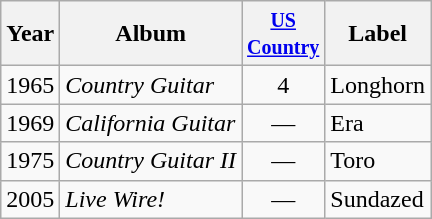<table class="wikitable">
<tr>
<th>Year</th>
<th>Album</th>
<th width="45"><small><a href='#'>US Country</a></small></th>
<th>Label</th>
</tr>
<tr>
<td>1965</td>
<td><em>Country Guitar</em></td>
<td align="center">4</td>
<td>Longhorn</td>
</tr>
<tr>
<td>1969</td>
<td><em>California Guitar</em></td>
<td align="center">—</td>
<td>Era</td>
</tr>
<tr>
<td>1975</td>
<td><em>Country Guitar II</em></td>
<td align="center">—</td>
<td>Toro</td>
</tr>
<tr>
<td>2005</td>
<td><em>Live Wire!</em></td>
<td align="center">—</td>
<td>Sundazed</td>
</tr>
</table>
